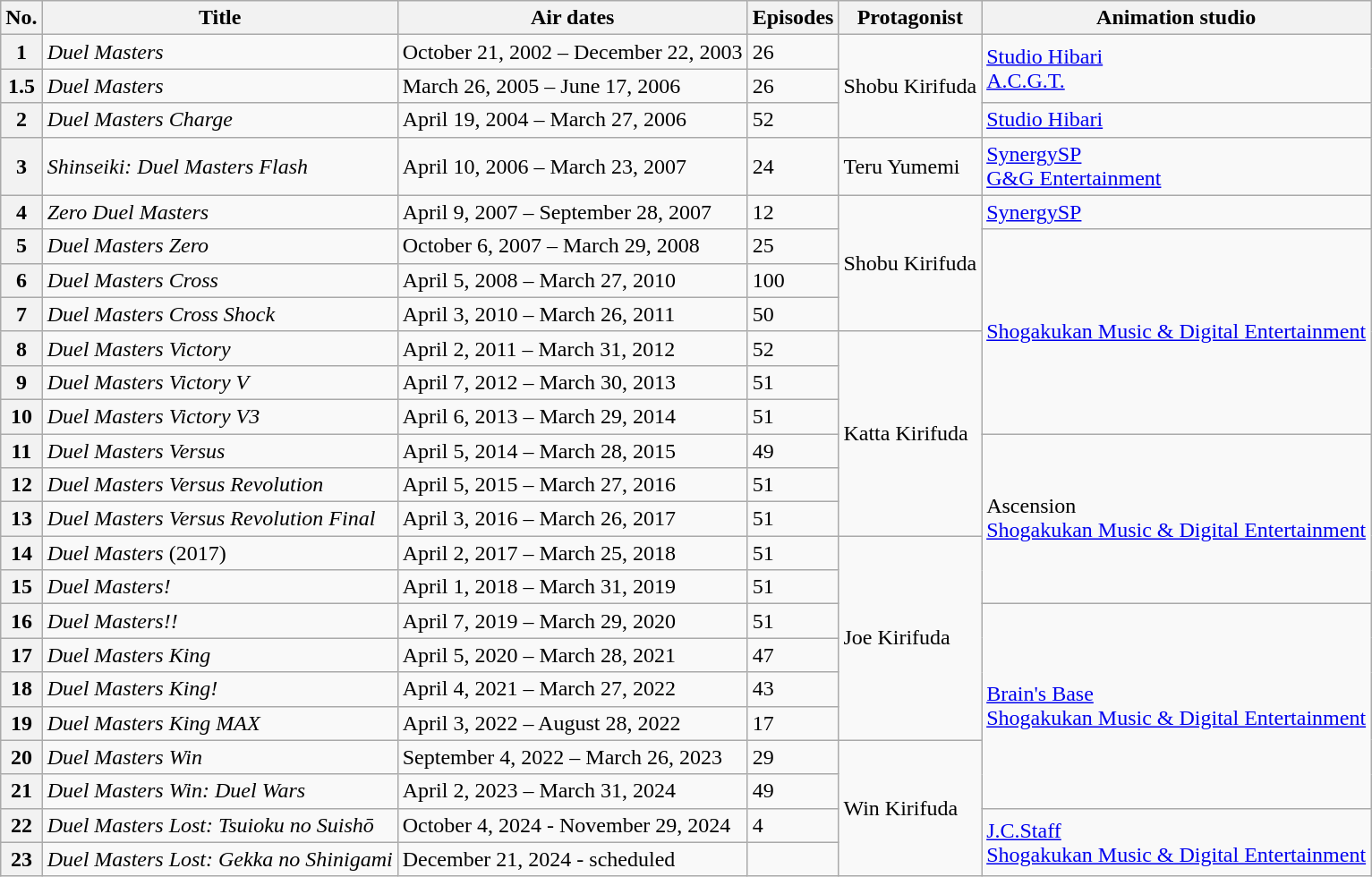<table class="wikitable sortable">
<tr>
<th>No.</th>
<th>Title</th>
<th>Air dates</th>
<th>Episodes</th>
<th>Protagonist</th>
<th>Animation studio</th>
</tr>
<tr>
<th>1</th>
<td><em>Duel Masters</em></td>
<td>October 21, 2002 – December 22, 2003</td>
<td>26</td>
<td rowspan="3">Shobu Kirifuda</td>
<td rowspan="2"><a href='#'>Studio Hibari</a><br><a href='#'>A.C.G.T.</a></td>
</tr>
<tr>
<th>1.5</th>
<td><em>Duel Masters</em><br></td>
<td>March 26, 2005 – June 17, 2006</td>
<td>26</td>
</tr>
<tr>
<th>2</th>
<td><em>Duel Masters Charge</em></td>
<td>April 19, 2004 – March 27, 2006</td>
<td>52</td>
<td><a href='#'>Studio Hibari</a></td>
</tr>
<tr>
<th>3</th>
<td><em>Shinseiki: Duel Masters Flash</em></td>
<td>April 10, 2006 – March 23, 2007</td>
<td>24</td>
<td>Teru Yumemi</td>
<td><a href='#'>SynergySP</a><br><a href='#'>G&G Entertainment</a></td>
</tr>
<tr>
<th>4</th>
<td><em>Zero Duel Masters</em></td>
<td>April 9, 2007 – September 28, 2007</td>
<td>12</td>
<td rowspan="4">Shobu Kirifuda</td>
<td><a href='#'>SynergySP</a></td>
</tr>
<tr>
<th>5</th>
<td><em>Duel Masters Zero</em></td>
<td>October 6, 2007 – March 29, 2008</td>
<td>25</td>
<td rowspan="6"><a href='#'>Shogakukan Music & Digital Entertainment</a></td>
</tr>
<tr>
<th>6</th>
<td><em>Duel Masters Cross</em></td>
<td>April 5, 2008 – March 27, 2010</td>
<td>100</td>
</tr>
<tr>
<th>7</th>
<td><em>Duel Masters Cross Shock</em></td>
<td>April 3, 2010 – March 26, 2011</td>
<td>50</td>
</tr>
<tr>
<th>8</th>
<td><em>Duel Masters Victory</em></td>
<td>April 2, 2011 – March 31, 2012</td>
<td>52</td>
<td rowspan="6">Katta Kirifuda</td>
</tr>
<tr>
<th>9</th>
<td><em>Duel Masters Victory V</em></td>
<td>April 7, 2012 – March 30, 2013</td>
<td>51</td>
</tr>
<tr>
<th>10</th>
<td><em>Duel Masters Victory V3</em></td>
<td>April 6, 2013 – March 29, 2014</td>
<td>51</td>
</tr>
<tr>
<th>11</th>
<td><em>Duel Masters Versus</em></td>
<td>April 5, 2014 – March 28, 2015</td>
<td>49</td>
<td rowspan="5">Ascension<br><a href='#'>Shogakukan Music & Digital Entertainment</a></td>
</tr>
<tr>
<th>12</th>
<td><em>Duel Masters Versus Revolution</em></td>
<td>April 5, 2015 – March 27, 2016</td>
<td>51</td>
</tr>
<tr>
<th>13</th>
<td><em>Duel Masters Versus Revolution Final</em></td>
<td>April 3, 2016 – March 26, 2017</td>
<td>51</td>
</tr>
<tr>
<th>14</th>
<td><em>Duel Masters</em> (2017)</td>
<td>April 2, 2017 – March 25, 2018</td>
<td>51</td>
<td rowspan="6">Joe Kirifuda</td>
</tr>
<tr>
<th>15</th>
<td><em>Duel Masters!</em></td>
<td>April 1, 2018 – March 31, 2019</td>
<td>51</td>
</tr>
<tr>
<th>16</th>
<td><em>Duel Masters!!</em></td>
<td>April 7, 2019 – March 29, 2020</td>
<td>51</td>
<td rowspan="6"><a href='#'>Brain's Base</a><br><a href='#'>Shogakukan Music & Digital Entertainment</a></td>
</tr>
<tr>
<th>17</th>
<td><em>Duel Masters King</em></td>
<td>April 5, 2020 – March 28, 2021</td>
<td>47</td>
</tr>
<tr>
<th>18</th>
<td><em>Duel Masters King!</em></td>
<td>April 4, 2021 – March 27, 2022</td>
<td>43</td>
</tr>
<tr>
<th>19</th>
<td><em>Duel Masters King MAX</em></td>
<td>April 3, 2022 – August 28, 2022</td>
<td>17</td>
</tr>
<tr>
<th>20</th>
<td><em>Duel Masters Win</em></td>
<td>September 4, 2022 – March 26, 2023</td>
<td>29</td>
<td rowspan="4">Win Kirifuda</td>
</tr>
<tr>
<th>21</th>
<td><em>Duel Masters Win: Duel Wars</em></td>
<td>April 2, 2023 – March 31, 2024</td>
<td>49</td>
</tr>
<tr>
<th>22</th>
<td><em>Duel Masters Lost: Tsuioku no Suishō</em></td>
<td>October 4, 2024 - November 29, 2024</td>
<td>4</td>
<td rowspan="2"><a href='#'>J.C.Staff</a><br><a href='#'>Shogakukan Music & Digital Entertainment</a></td>
</tr>
<tr>
<th>23</th>
<td><em>Duel Masters Lost: Gekka no Shinigami</em></td>
<td>December 21, 2024 - scheduled</td>
<td></td>
</tr>
</table>
